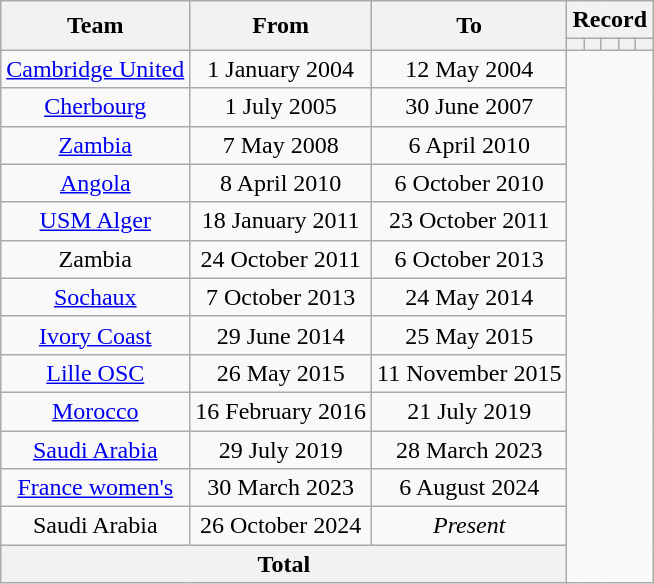<table class=wikitable style="text-align: center">
<tr>
<th rowspan="2">Team</th>
<th rowspan="2">From</th>
<th rowspan="2">To</th>
<th colspan="5">Record</th>
</tr>
<tr>
<th></th>
<th></th>
<th></th>
<th></th>
<th></th>
</tr>
<tr>
<td><a href='#'>Cambridge United</a></td>
<td>1 January 2004</td>
<td>12 May 2004<br></td>
</tr>
<tr>
<td><a href='#'>Cherbourg</a></td>
<td>1 July 2005</td>
<td>30 June 2007<br></td>
</tr>
<tr>
<td><a href='#'>Zambia</a></td>
<td>7 May 2008</td>
<td>6 April 2010<br></td>
</tr>
<tr>
<td><a href='#'>Angola</a></td>
<td>8 April 2010</td>
<td>6 October 2010<br></td>
</tr>
<tr>
<td><a href='#'>USM Alger</a></td>
<td>18 January 2011</td>
<td>23 October 2011<br></td>
</tr>
<tr>
<td>Zambia</td>
<td>24 October 2011</td>
<td>6 October 2013<br></td>
</tr>
<tr>
<td><a href='#'>Sochaux</a></td>
<td>7 October 2013</td>
<td>24 May 2014<br></td>
</tr>
<tr>
<td><a href='#'>Ivory Coast</a></td>
<td>29 June 2014</td>
<td>25 May 2015<br></td>
</tr>
<tr>
<td><a href='#'>Lille OSC</a></td>
<td>26 May 2015</td>
<td>11 November 2015<br></td>
</tr>
<tr>
<td><a href='#'>Morocco</a></td>
<td>16 February 2016</td>
<td>21 July 2019<br></td>
</tr>
<tr>
<td><a href='#'>Saudi Arabia</a></td>
<td>29 July 2019</td>
<td>28 March 2023<br></td>
</tr>
<tr>
<td><a href='#'>France women's</a></td>
<td>30 March 2023</td>
<td>6 August 2024<br></td>
</tr>
<tr>
<td>Saudi Arabia</td>
<td>26 October 2024</td>
<td><em>Present</em><br></td>
</tr>
<tr>
<th colspan="3">Total<br></th>
</tr>
</table>
